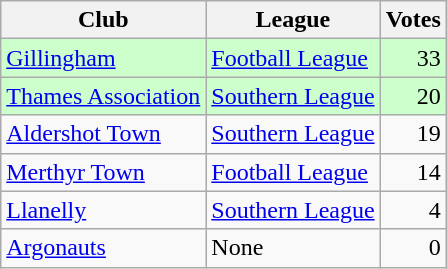<table class=wikitable style=text-align:left>
<tr>
<th>Club</th>
<th>League</th>
<th>Votes</th>
</tr>
<tr bgcolor=ccffcc>
<td><a href='#'>Gillingham</a></td>
<td><a href='#'>Football League</a></td>
<td align=right>33</td>
</tr>
<tr bgcolor=ccffcc>
<td><a href='#'>Thames Association</a></td>
<td><a href='#'>Southern League</a></td>
<td align=right>20</td>
</tr>
<tr>
<td><a href='#'>Aldershot Town</a></td>
<td><a href='#'>Southern League</a></td>
<td align=right>19</td>
</tr>
<tr>
<td><a href='#'>Merthyr Town</a></td>
<td><a href='#'>Football League</a></td>
<td align=right>14</td>
</tr>
<tr>
<td><a href='#'>Llanelly</a></td>
<td><a href='#'>Southern League</a></td>
<td align=right>4</td>
</tr>
<tr>
<td><a href='#'>Argonauts</a></td>
<td>None</td>
<td align=right>0</td>
</tr>
</table>
